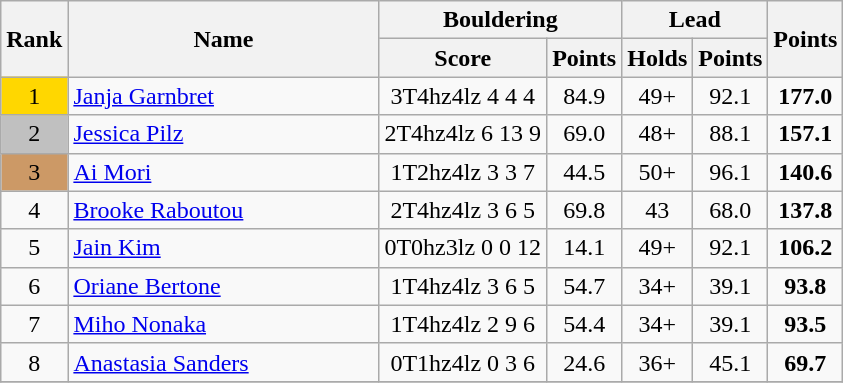<table class="wikitable sortable" style="text-align:center">
<tr>
<th rowspan=2>Rank</th>
<th rowspan=2 class=unsortable width = "200">Name</th>
<th colspan=2>Bouldering</th>
<th colspan=2>Lead</th>
<th rowspan=2>Points</th>
</tr>
<tr>
<th>Score </th>
<th class=unsortable>Points </th>
<th>Holds </th>
<th>Points </th>
</tr>
<tr>
<td style="text-align:center; background:gold;">1</td>
<td align=left> <a href='#'>Janja Garnbret</a></td>
<td>3T4hz4lz 4 4 4</td>
<td>84.9</td>
<td>49+</td>
<td>92.1</td>
<td><strong>177.0</strong></td>
</tr>
<tr>
<td style="text-align:center; background:silver;">2</td>
<td align=left> <a href='#'>Jessica Pilz</a></td>
<td>2T4hz4lz 6 13 9</td>
<td>69.0</td>
<td>48+</td>
<td>88.1</td>
<td><strong>157.1</strong></td>
</tr>
<tr>
<td style="text-align:center; background:#cc9966";">3</td>
<td align=left> <a href='#'>Ai Mori</a></td>
<td>1T2hz4lz 3 3 7</td>
<td>44.5</td>
<td>50+</td>
<td>96.1</td>
<td><strong>140.6</strong></td>
</tr>
<tr>
<td>4</td>
<td align=left> <a href='#'>Brooke Raboutou</a></td>
<td>2T4hz4lz 3 6 5</td>
<td>69.8</td>
<td>43</td>
<td>68.0</td>
<td><strong>137.8</strong></td>
</tr>
<tr>
<td>5</td>
<td align=left> <a href='#'>Jain Kim</a></td>
<td>0T0hz3lz 0 0 12</td>
<td>14.1</td>
<td>49+</td>
<td>92.1</td>
<td><strong>106.2</strong></td>
</tr>
<tr>
<td>6</td>
<td align=left> <a href='#'>Oriane Bertone</a></td>
<td>1T4hz4lz 3 6 5</td>
<td>54.7</td>
<td>34+</td>
<td>39.1</td>
<td><strong>93.8</strong></td>
</tr>
<tr>
<td>7</td>
<td align=left> <a href='#'>Miho Nonaka</a></td>
<td>1T4hz4lz 2 9 6</td>
<td>54.4</td>
<td>34+</td>
<td>39.1</td>
<td><strong>93.5</strong></td>
</tr>
<tr>
<td>8</td>
<td align=left> <a href='#'>Anastasia Sanders</a></td>
<td>0T1hz4lz 0 3 6</td>
<td>24.6</td>
<td>36+</td>
<td>45.1</td>
<td><strong>69.7</strong></td>
</tr>
<tr>
</tr>
</table>
